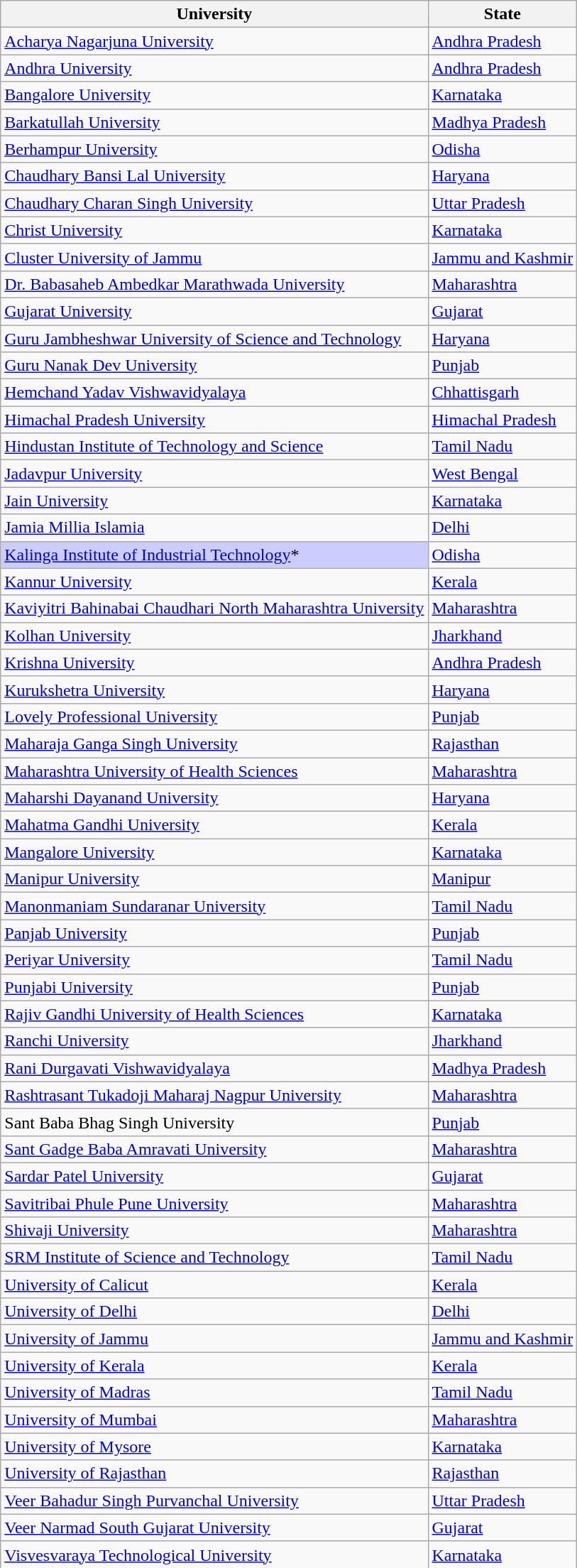<table class="wikitable collapsible collapsed sortable" style="border:0;">
<tr>
<th>University</th>
<th>State</th>
</tr>
<tr>
<td><a href='#'>Acharya Nagarjuna University</a></td>
<td><a href='#'>Andhra Pradesh</a></td>
</tr>
<tr>
<td><a href='#'>Andhra University</a></td>
<td><a href='#'>Andhra Pradesh</a></td>
</tr>
<tr>
<td><a href='#'>Bangalore University</a></td>
<td><a href='#'>Karnataka</a></td>
</tr>
<tr>
<td><a href='#'>Barkatullah University</a></td>
<td><a href='#'>Madhya Pradesh</a></td>
</tr>
<tr>
<td><a href='#'>Berhampur University</a></td>
<td><a href='#'>Odisha</a></td>
</tr>
<tr>
<td><a href='#'>Chaudhary Bansi Lal University</a></td>
<td><a href='#'>Haryana</a></td>
</tr>
<tr>
<td><a href='#'>Chaudhary Charan Singh University</a></td>
<td><a href='#'>Uttar Pradesh</a></td>
</tr>
<tr>
<td><a href='#'>Christ University</a></td>
<td><a href='#'>Karnataka</a></td>
</tr>
<tr>
<td><a href='#'>Cluster University of Jammu</a></td>
<td><a href='#'>Jammu and Kashmir</a></td>
</tr>
<tr>
<td><a href='#'>Dr. Babasaheb Ambedkar Marathwada University</a></td>
<td><a href='#'>Maharashtra</a></td>
</tr>
<tr>
<td><a href='#'>Gujarat University</a></td>
<td><a href='#'>Gujarat</a></td>
</tr>
<tr>
<td><a href='#'>Guru Jambheshwar University of Science and Technology</a></td>
<td><a href='#'>Haryana</a></td>
</tr>
<tr>
<td><a href='#'>Guru Nanak Dev University</a></td>
<td><a href='#'>Punjab</a></td>
</tr>
<tr>
<td><a href='#'>Hemchand Yadav Vishwavidyalaya</a></td>
<td><a href='#'>Chhattisgarh</a></td>
</tr>
<tr>
<td><a href='#'>Himachal Pradesh University</a></td>
<td><a href='#'>Himachal Pradesh</a></td>
</tr>
<tr>
<td><a href='#'>Hindustan Institute of Technology and Science</a></td>
<td><a href='#'>Tamil Nadu</a></td>
</tr>
<tr>
<td><a href='#'>Jadavpur University</a></td>
<td><a href='#'>West Bengal</a></td>
</tr>
<tr>
<td><a href='#'>Jain University</a></td>
<td><a href='#'>Karnataka</a></td>
</tr>
<tr>
<td><a href='#'>Jamia Millia Islamia</a></td>
<td><a href='#'>Delhi</a></td>
</tr>
<tr>
<td style="background-color:#ccccff;"><a href='#'>Kalinga Institute of Industrial Technology</a>*</td>
<td><a href='#'>Odisha</a></td>
</tr>
<tr>
<td><a href='#'>Kannur University</a></td>
<td><a href='#'>Kerala</a></td>
</tr>
<tr>
<td><a href='#'>Kaviyitri Bahinabai Chaudhari North Maharashtra University</a></td>
<td><a href='#'>Maharashtra</a></td>
</tr>
<tr>
<td><a href='#'>Kolhan University</a></td>
<td><a href='#'>Jharkhand</a></td>
</tr>
<tr>
<td><a href='#'>Krishna University</a></td>
<td><a href='#'>Andhra Pradesh</a></td>
</tr>
<tr>
<td><a href='#'>Kurukshetra University</a></td>
<td><a href='#'>Haryana</a></td>
</tr>
<tr>
<td><a href='#'>Lovely Professional University</a></td>
<td><a href='#'>Punjab</a></td>
</tr>
<tr>
<td><a href='#'>Maharaja Ganga Singh University</a></td>
<td><a href='#'>Rajasthan</a></td>
</tr>
<tr>
<td><a href='#'>Maharashtra University of Health Sciences</a></td>
<td><a href='#'>Maharashtra</a></td>
</tr>
<tr>
<td><a href='#'>Maharshi Dayanand University</a></td>
<td><a href='#'>Haryana</a></td>
</tr>
<tr>
<td><a href='#'>Mahatma Gandhi University</a></td>
<td><a href='#'>Kerala</a></td>
</tr>
<tr>
<td><a href='#'>Mangalore University</a></td>
<td><a href='#'>Karnataka</a></td>
</tr>
<tr>
<td><a href='#'>Manipur University</a></td>
<td><a href='#'>Manipur</a></td>
</tr>
<tr>
<td><a href='#'>Manonmaniam Sundaranar University</a></td>
<td><a href='#'>Tamil Nadu</a></td>
</tr>
<tr>
<td><a href='#'>Panjab University</a></td>
<td><a href='#'>Punjab</a></td>
</tr>
<tr>
<td><a href='#'>Periyar University</a></td>
<td><a href='#'>Tamil Nadu</a></td>
</tr>
<tr>
<td><a href='#'>Punjabi University</a></td>
<td><a href='#'>Punjab</a></td>
</tr>
<tr>
<td><a href='#'>Rajiv Gandhi University of Health Sciences</a></td>
<td><a href='#'>Karnataka</a></td>
</tr>
<tr>
<td><a href='#'>Ranchi University</a></td>
<td><a href='#'>Jharkhand</a></td>
</tr>
<tr>
<td><a href='#'>Rani Durgavati Vishwavidyalaya</a></td>
<td><a href='#'>Madhya Pradesh</a></td>
</tr>
<tr>
<td><a href='#'>Rashtrasant Tukadoji Maharaj Nagpur University</a></td>
<td><a href='#'>Maharashtra</a></td>
</tr>
<tr>
<td>Sant Baba Bhag Singh University</td>
<td><a href='#'>Punjab</a></td>
</tr>
<tr>
<td><a href='#'>Sant Gadge Baba Amravati University</a></td>
<td><a href='#'>Maharashtra</a></td>
</tr>
<tr>
<td><a href='#'>Sardar Patel University</a></td>
<td><a href='#'>Gujarat</a></td>
</tr>
<tr>
<td><a href='#'>Savitribai Phule Pune University</a></td>
<td><a href='#'>Maharashtra</a></td>
</tr>
<tr>
<td><a href='#'>Shivaji University</a></td>
<td><a href='#'>Maharashtra</a></td>
</tr>
<tr>
<td><a href='#'>SRM Institute of Science and Technology</a></td>
<td><a href='#'>Tamil Nadu</a></td>
</tr>
<tr>
<td><a href='#'>University of Calicut</a></td>
<td><a href='#'>Kerala</a></td>
</tr>
<tr>
<td><a href='#'>University of Delhi</a></td>
<td><a href='#'>Delhi</a></td>
</tr>
<tr>
<td><a href='#'>University of Jammu</a></td>
<td><a href='#'>Jammu and Kashmir</a></td>
</tr>
<tr>
<td><a href='#'>University of Kerala</a></td>
<td><a href='#'>Kerala</a></td>
</tr>
<tr>
<td><a href='#'>University of Madras</a></td>
<td><a href='#'>Tamil Nadu</a></td>
</tr>
<tr>
<td><a href='#'>University of Mumbai</a></td>
<td><a href='#'>Maharashtra</a></td>
</tr>
<tr>
<td><a href='#'>University of Mysore</a></td>
<td><a href='#'>Karnataka</a></td>
</tr>
<tr>
<td><a href='#'>University of Rajasthan</a></td>
<td><a href='#'>Rajasthan</a></td>
</tr>
<tr>
<td><a href='#'>Veer Bahadur Singh Purvanchal University</a></td>
<td><a href='#'>Uttar Pradesh</a></td>
</tr>
<tr>
<td><a href='#'>Veer Narmad South Gujarat University</a></td>
<td><a href='#'>Gujarat</a></td>
</tr>
<tr>
<td><a href='#'>Visvesvaraya Technological University</a></td>
<td><a href='#'>Karnataka</a></td>
</tr>
<tr class="sortbottom">
</tr>
</table>
